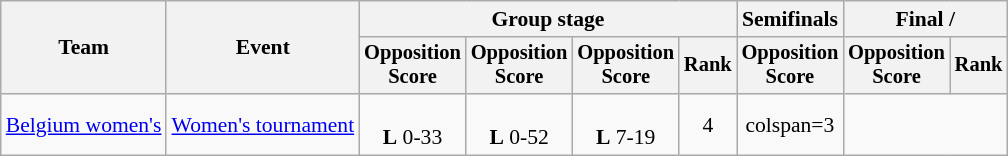<table class="wikitable" style="text-align:center; font-size:90%">
<tr>
<th rowspan=2>Team</th>
<th rowspan=2>Event</th>
<th colspan=4>Group stage</th>
<th>Semifinals</th>
<th colspan=2>Final / </th>
</tr>
<tr style="font-size:95%">
<th>Opposition<br>Score</th>
<th>Opposition<br>Score</th>
<th>Opposition<br>Score</th>
<th>Rank</th>
<th>Opposition<br>Score</th>
<th>Opposition<br>Score</th>
<th>Rank</th>
</tr>
<tr>
<td align=left><a href='#'>Belgium women's</a></td>
<td align=left><a href='#'>Women's tournament</a></td>
<td><br><strong>L</strong> 0-33</td>
<td><br><strong>L</strong> 0-52</td>
<td><br><strong>L</strong> 7-19</td>
<td>4</td>
<td>colspan=3 </td>
</tr>
</table>
